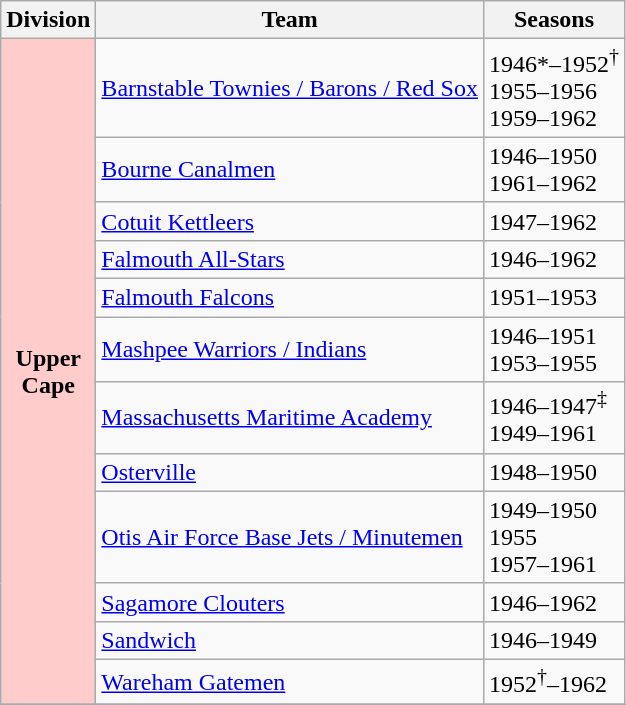<table class="wikitable" style="display: inline-table; margin-right: 15px; text-align:left">
<tr>
<th>Division</th>
<th colspan="1">Team</th>
<th>Seasons</th>
</tr>
<tr>
<th rowspan="12" style="background:#ffcccc; color:black;">Upper<br>Cape</th>
<td><a href='#'>Barnstable Townies / Barons / Red Sox</a></td>
<td>1946*–1952<sup>†</sup><br>1955–1956<br>1959–1962</td>
</tr>
<tr>
<td><a href='#'>Bourne Canalmen</a></td>
<td>1946–1950<br>1961–1962</td>
</tr>
<tr>
<td><a href='#'>Cotuit Kettleers</a></td>
<td>1947–1962</td>
</tr>
<tr>
<td><a href='#'>Falmouth All-Stars</a></td>
<td>1946–1962</td>
</tr>
<tr>
<td><a href='#'>Falmouth Falcons</a></td>
<td>1951–1953</td>
</tr>
<tr>
<td><a href='#'>Mashpee Warriors / Indians</a></td>
<td>1946–1951<br>1953–1955</td>
</tr>
<tr>
<td><a href='#'>Massachusetts Maritime Academy</a></td>
<td>1946–1947<sup>‡</sup><br>1949–1961</td>
</tr>
<tr>
<td><a href='#'>Osterville</a></td>
<td>1948–1950</td>
</tr>
<tr>
<td><a href='#'>Otis Air Force Base Jets / Minutemen</a></td>
<td>1949–1950<br>1955<br>1957–1961</td>
</tr>
<tr>
<td><a href='#'>Sagamore Clouters</a></td>
<td>1946–1962</td>
</tr>
<tr>
<td><a href='#'>Sandwich</a></td>
<td>1946–1949</td>
</tr>
<tr>
<td><a href='#'>Wareham Gatemen</a></td>
<td>1952<sup>†</sup>–1962</td>
</tr>
<tr>
</tr>
</table>
